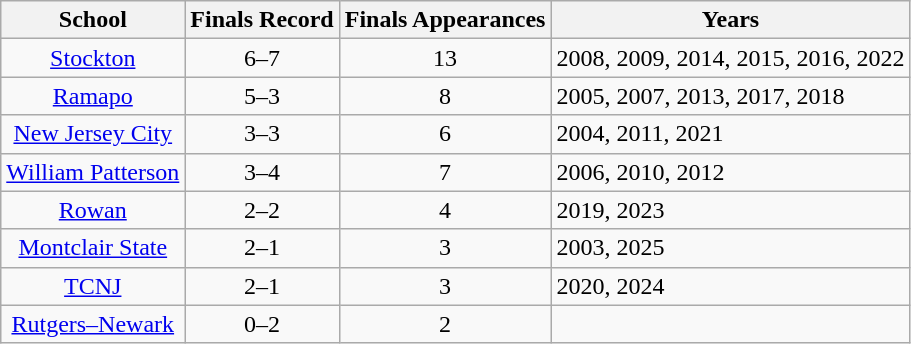<table class="wikitable sortable" style="text-align:center;">
<tr>
<th>School</th>
<th>Finals Record</th>
<th>Finals Appearances</th>
<th class=unsortable>Years</th>
</tr>
<tr>
<td><a href='#'>Stockton</a></td>
<td>6–7</td>
<td>13</td>
<td align=left>2008, 2009, 2014, 2015, 2016, 2022</td>
</tr>
<tr>
<td><a href='#'>Ramapo</a></td>
<td>5–3</td>
<td>8</td>
<td align=left>2005, 2007, 2013, 2017, 2018</td>
</tr>
<tr>
<td><a href='#'>New Jersey City</a></td>
<td>3–3</td>
<td>6</td>
<td align=left>2004, 2011, 2021</td>
</tr>
<tr>
<td><a href='#'>William Patterson</a></td>
<td>3–4</td>
<td>7</td>
<td align=left>2006, 2010, 2012</td>
</tr>
<tr>
<td><a href='#'>Rowan</a></td>
<td>2–2</td>
<td>4</td>
<td align=left>2019, 2023</td>
</tr>
<tr>
<td><a href='#'>Montclair State</a></td>
<td>2–1</td>
<td>3</td>
<td align=left>2003, 2025</td>
</tr>
<tr>
<td><a href='#'>TCNJ</a></td>
<td>2–1</td>
<td>3</td>
<td align=left>2020, 2024</td>
</tr>
<tr>
<td><a href='#'>Rutgers–Newark</a></td>
<td>0–2</td>
<td>2</td>
<td align=left></td>
</tr>
</table>
